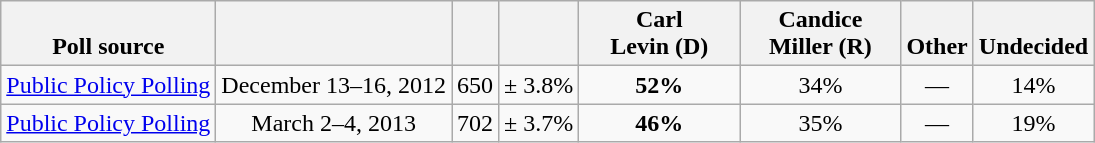<table class="wikitable" style="text-align:center">
<tr valign= bottom>
<th>Poll source</th>
<th></th>
<th></th>
<th></th>
<th style="width:100px;">Carl<br>Levin (D)</th>
<th style="width:100px;">Candice<br>Miller (R)</th>
<th>Other</th>
<th>Undecided</th>
</tr>
<tr>
<td align=left><a href='#'>Public Policy Polling</a></td>
<td>December 13–16, 2012</td>
<td>650</td>
<td>± 3.8%</td>
<td><strong>52%</strong></td>
<td>34%</td>
<td>—</td>
<td>14%</td>
</tr>
<tr>
<td align=left><a href='#'>Public Policy Polling</a></td>
<td>March 2–4, 2013</td>
<td>702</td>
<td>± 3.7%</td>
<td><strong>46%</strong></td>
<td>35%</td>
<td>—</td>
<td>19%</td>
</tr>
</table>
